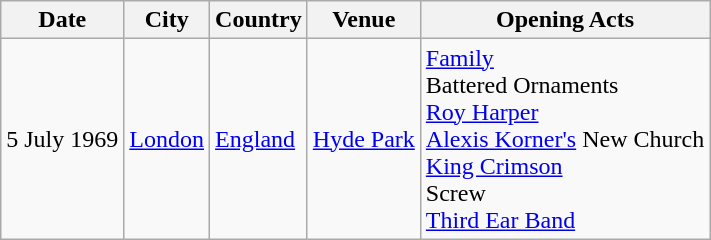<table class="wikitable">
<tr>
<th>Date</th>
<th>City</th>
<th>Country</th>
<th>Venue</th>
<th>Opening Acts</th>
</tr>
<tr>
<td>5 July 1969</td>
<td><a href='#'>London</a></td>
<td rowspan="4"><a href='#'>England</a></td>
<td><a href='#'>Hyde Park</a></td>
<td><a href='#'>Family</a><br>Battered Ornaments<br><a href='#'>Roy Harper</a><br><a href='#'>Alexis Korner's</a> New Church<br><a href='#'>King Crimson</a><br>Screw<br><a href='#'>Third Ear Band</a></td>
</tr>
</table>
